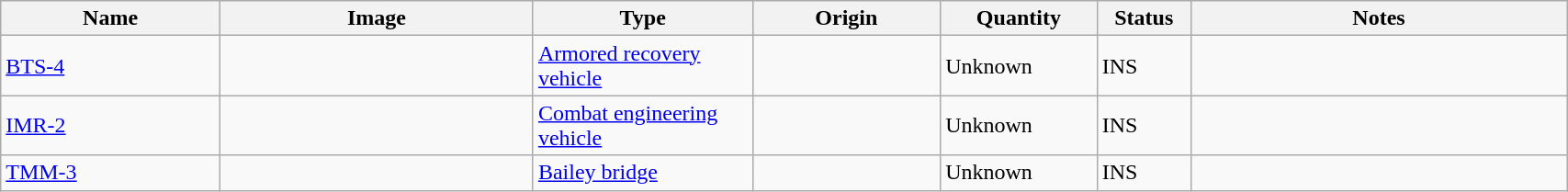<table class="wikitable" style="width:90%;">
<tr>
<th width=14%>Name</th>
<th width=20%>Image</th>
<th width=14%>Type</th>
<th width=12%>Origin</th>
<th width=10%>Quantity</th>
<th width=06%>Status</th>
<th width=24%>Notes</th>
</tr>
<tr>
<td><a href='#'>BTS-4</a></td>
<td></td>
<td><a href='#'>Armored recovery vehicle</a></td>
<td></td>
<td>Unknown</td>
<td>INS</td>
<td></td>
</tr>
<tr>
<td><a href='#'>IMR-2</a></td>
<td></td>
<td><a href='#'>Combat engineering vehicle</a></td>
<td></td>
<td>Unknown</td>
<td>INS</td>
<td></td>
</tr>
<tr>
<td><a href='#'>TMM-3</a></td>
<td></td>
<td><a href='#'>Bailey bridge</a></td>
<td></td>
<td>Unknown</td>
<td>INS</td>
<td></td>
</tr>
</table>
